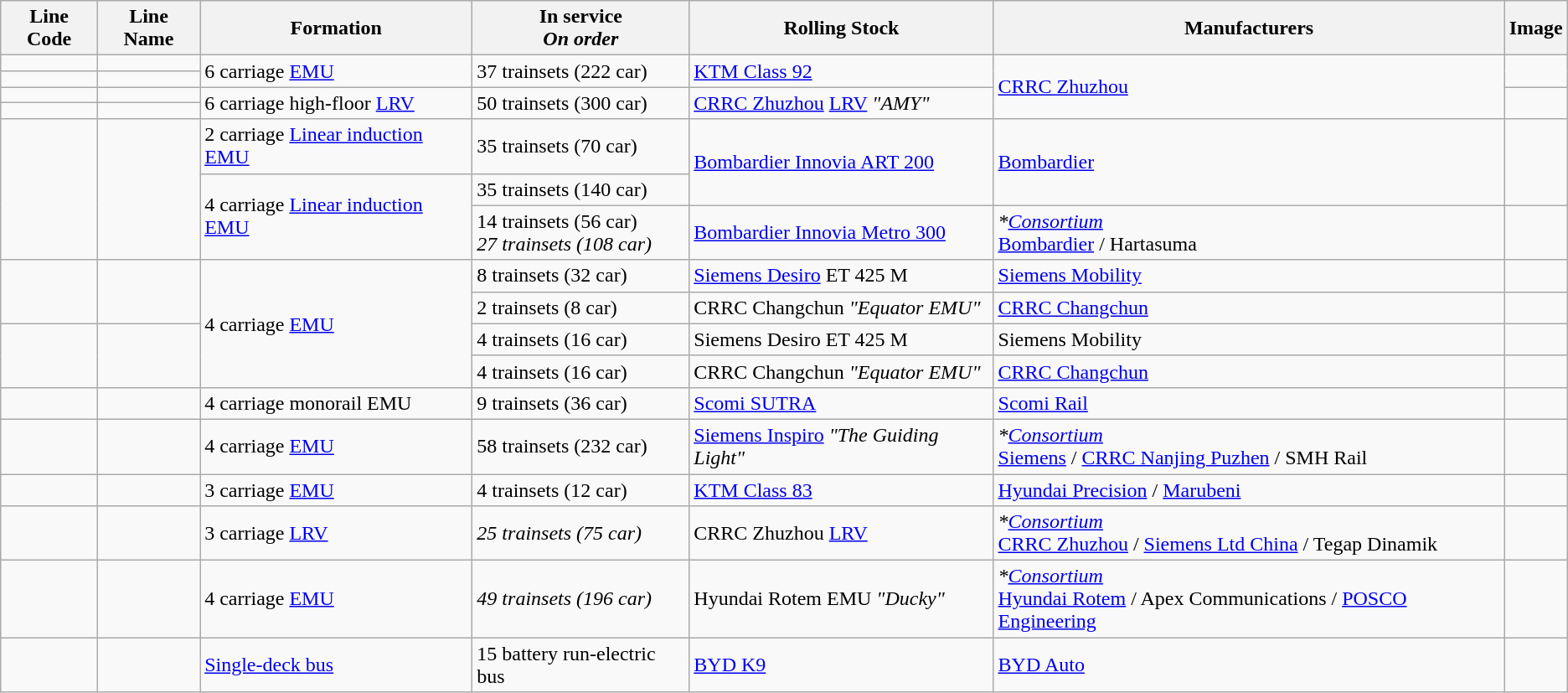<table class="wikitable">
<tr>
<th>Line Code</th>
<th>Line Name</th>
<th>Formation</th>
<th>In service <br><em>On order</em></th>
<th>Rolling Stock</th>
<th>Manufacturers</th>
<th>Image</th>
</tr>
<tr align=>
<td align=center></td>
<td></td>
<td rowspan="2">6 carriage <a href='#'>EMU</a></td>
<td rowspan="2">37 trainsets (222 car)</td>
<td rowspan="2"><a href='#'>KTM Class 92</a></td>
<td rowspan="4"> <a href='#'>CRRC Zhuzhou</a></td>
<td rowspan="2"></td>
</tr>
<tr align=>
<td align=center></td>
<td></td>
</tr>
<tr align=>
<td align=center></td>
<td></td>
<td rowspan="2">6 carriage high-floor <a href='#'>LRV</a></td>
<td rowspan="2">50 trainsets (300 car)</td>
<td rowspan="2"><a href='#'>CRRC Zhuzhou</a> <a href='#'>LRV</a> <em>"AMY"</em></td>
<td rowspan="2"></td>
</tr>
<tr align=>
<td align=center></td>
<td></td>
</tr>
<tr align=>
<td rowspan="3" align=center></td>
<td rowspan="3"></td>
<td>2 carriage <a href='#'>Linear induction</a> <a href='#'>EMU</a></td>
<td>35 trainsets (70 car)</td>
<td rowspan="2"><a href='#'>Bombardier Innovia ART 200</a></td>
<td rowspan="2"> <a href='#'>Bombardier</a></td>
<td rowspan="2"></td>
</tr>
<tr align=>
<td rowspan="2">4 carriage <a href='#'>Linear induction</a> <a href='#'>EMU</a></td>
<td>35 trainsets (140 car)</td>
</tr>
<tr align=>
<td>14 trainsets (56 car)<br><em>27 trainsets (108 car)</em></td>
<td><a href='#'>Bombardier Innovia Metro 300</a></td>
<td><em>*<a href='#'>Consortium</a></em> <br>  <a href='#'>Bombardier</a> /  Hartasuma</td>
<td rowspan="1"></td>
</tr>
<tr align=>
<td rowspan="2" align=center></td>
<td rowspan="2"></td>
<td rowspan="4">4 carriage <a href='#'>EMU</a></td>
<td>8 trainsets (32 car)</td>
<td><a href='#'>Siemens Desiro</a> ET 425 M</td>
<td> <a href='#'>Siemens Mobility</a></td>
<td></td>
</tr>
<tr align=>
<td>2 trainsets (8 car)</td>
<td>CRRC Changchun <em>"Equator EMU"</em></td>
<td> <a href='#'>CRRC Changchun</a></td>
<td></td>
</tr>
<tr align=>
<td rowspan="2" align=center></td>
<td rowspan="2"></td>
<td>4 trainsets (16 car)</td>
<td>Siemens Desiro ET 425 M</td>
<td> Siemens Mobility</td>
<td></td>
</tr>
<tr align=>
<td>4 trainsets (16 car)</td>
<td>CRRC Changchun <em>"Equator EMU"</em></td>
<td> <a href='#'>CRRC Changchun</a></td>
<td></td>
</tr>
<tr align=>
<td align=center></td>
<td></td>
<td>4 carriage monorail EMU</td>
<td>9 trainsets (36 car)</td>
<td><a href='#'>Scomi SUTRA</a></td>
<td> <a href='#'>Scomi Rail</a></td>
<td></td>
</tr>
<tr align=>
<td align=center></td>
<td></td>
<td>4 carriage <a href='#'>EMU</a></td>
<td>58 trainsets (232 car)</td>
<td><a href='#'>Siemens Inspiro</a> <em>"The Guiding Light"</em></td>
<td><em>*<a href='#'>Consortium</a></em><br> <a href='#'>Siemens</a> /  <a href='#'>CRRC Nanjing Puzhen</a> /  SMH Rail</td>
<td></td>
</tr>
<tr align=>
<td align=center></td>
<td></td>
<td>3 carriage <a href='#'>EMU</a></td>
<td>4 trainsets (12 car)</td>
<td><a href='#'>KTM Class 83</a></td>
<td> <a href='#'>Hyundai Precision</a> /  <a href='#'>Marubeni</a></td>
<td></td>
</tr>
<tr align=>
<td align=center></td>
<td></td>
<td>3 carriage <a href='#'>LRV</a></td>
<td><em>25 trainsets (75 car)</em></td>
<td>CRRC Zhuzhou <a href='#'>LRV</a></td>
<td><em>*<a href='#'>Consortium</a></em> <br> <a href='#'>CRRC Zhuzhou</a> /  <a href='#'>Siemens Ltd China</a> /   Tegap Dinamik</td>
<td></td>
</tr>
<tr align=>
<td align=center></td>
<td></td>
<td>4 carriage <a href='#'>EMU</a></td>
<td><em>49 trainsets (196 car)</em></td>
<td>Hyundai Rotem EMU <em>"Ducky"</em></td>
<td><em>*<a href='#'>Consortium</a></em> <br> <a href='#'>Hyundai Rotem</a> /  Apex Communications /  <a href='#'>POSCO Engineering</a></td>
<td></td>
</tr>
<tr align=>
<td align=center></td>
<td></td>
<td><a href='#'>Single-deck bus</a></td>
<td>15 battery run-electric bus</td>
<td><a href='#'>BYD K9</a></td>
<td> <a href='#'>BYD Auto</a></td>
<td></td>
</tr>
</table>
